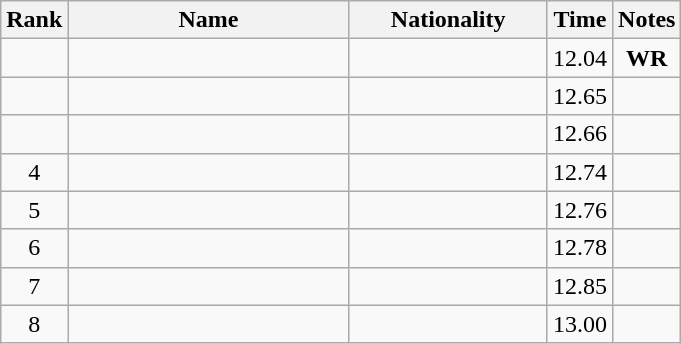<table class="wikitable sortable" style="text-align:center">
<tr>
<th>Rank</th>
<th style="width:180px">Name</th>
<th style="width:125px">Nationality</th>
<th>Time</th>
<th>Notes</th>
</tr>
<tr>
<td></td>
<td style="text-align:left;"></td>
<td style="text-align:left;"></td>
<td>12.04</td>
<td><strong>WR</strong></td>
</tr>
<tr>
<td></td>
<td style="text-align:left;"></td>
<td style="text-align:left;"></td>
<td>12.65</td>
<td></td>
</tr>
<tr>
<td></td>
<td style="text-align:left;"></td>
<td style="text-align:left;"></td>
<td>12.66</td>
<td></td>
</tr>
<tr>
<td>4</td>
<td style="text-align:left;"></td>
<td style="text-align:left;"></td>
<td>12.74</td>
<td></td>
</tr>
<tr>
<td>5</td>
<td style="text-align:left;"></td>
<td style="text-align:left;"></td>
<td>12.76</td>
<td></td>
</tr>
<tr>
<td>6</td>
<td style="text-align:left;"></td>
<td style="text-align:left;"></td>
<td>12.78</td>
<td></td>
</tr>
<tr>
<td>7</td>
<td style="text-align:left;"></td>
<td style="text-align:left;"></td>
<td>12.85</td>
<td></td>
</tr>
<tr>
<td>8</td>
<td style="text-align:left;"></td>
<td style="text-align:left;"></td>
<td>13.00</td>
<td></td>
</tr>
</table>
